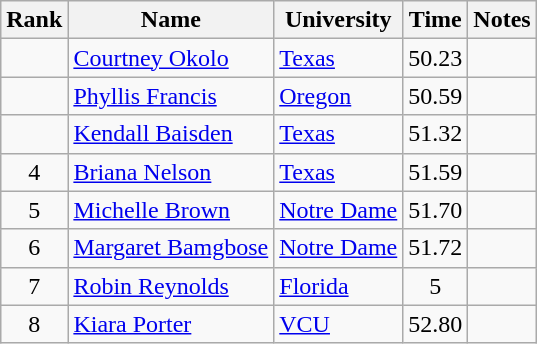<table class="wikitable sortable" style="text-align:center">
<tr>
<th>Rank</th>
<th>Name</th>
<th>University</th>
<th>Time</th>
<th>Notes</th>
</tr>
<tr>
<td></td>
<td align=left><a href='#'>Courtney Okolo</a></td>
<td align=left><a href='#'>Texas</a></td>
<td>50.23</td>
<td></td>
</tr>
<tr>
<td></td>
<td align=left><a href='#'>Phyllis Francis</a></td>
<td align=left><a href='#'>Oregon</a></td>
<td>50.59</td>
<td></td>
</tr>
<tr>
<td></td>
<td align=left><a href='#'>Kendall Baisden</a></td>
<td align=left><a href='#'>Texas</a></td>
<td>51.32</td>
<td></td>
</tr>
<tr>
<td>4</td>
<td align=left><a href='#'>Briana Nelson</a></td>
<td align="left"><a href='#'>Texas</a></td>
<td>51.59</td>
<td></td>
</tr>
<tr>
<td>5</td>
<td align=left><a href='#'>Michelle Brown</a></td>
<td align="left"><a href='#'>Notre Dame</a></td>
<td>51.70</td>
<td></td>
</tr>
<tr>
<td>6</td>
<td align=left><a href='#'>Margaret Bamgbose</a> </td>
<td align=left><a href='#'>Notre Dame</a></td>
<td>51.72</td>
<td></td>
</tr>
<tr>
<td>7</td>
<td align=left><a href='#'>Robin Reynolds</a></td>
<td align="left"><a href='#'>Florida</a></td>
<td>5</td>
<td></td>
</tr>
<tr>
<td>8</td>
<td align=left><a href='#'>Kiara Porter</a></td>
<td align="left"><a href='#'>VCU</a></td>
<td>52.80</td>
<td></td>
</tr>
</table>
